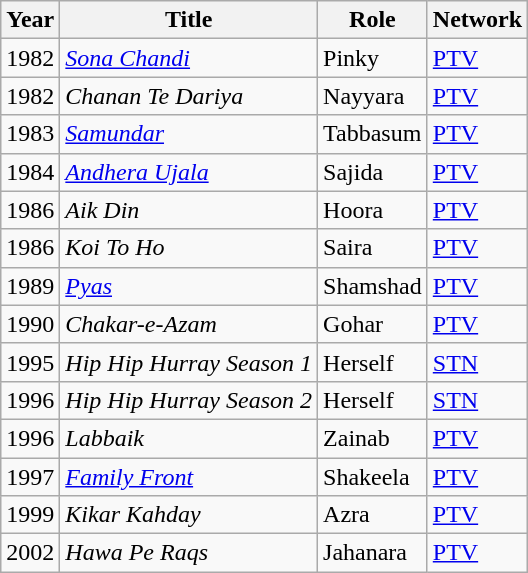<table class="wikitable sortable plainrowheaders">
<tr style="text-align:center;">
<th scope="col">Year</th>
<th scope="col">Title</th>
<th scope="col">Role</th>
<th scope="col">Network</th>
</tr>
<tr>
<td>1982</td>
<td><em><a href='#'>Sona Chandi</a></em></td>
<td>Pinky</td>
<td><a href='#'>PTV</a></td>
</tr>
<tr>
<td>1982</td>
<td><em>Chanan Te Dariya</em></td>
<td>Nayyara</td>
<td><a href='#'>PTV</a></td>
</tr>
<tr>
<td>1983</td>
<td><em><a href='#'>Samundar</a></em></td>
<td>Tabbasum</td>
<td><a href='#'>PTV</a></td>
</tr>
<tr>
<td>1984</td>
<td><em><a href='#'>Andhera Ujala</a></em></td>
<td>Sajida</td>
<td><a href='#'>PTV</a></td>
</tr>
<tr>
<td>1986</td>
<td><em>Aik Din</em></td>
<td>Hoora</td>
<td><a href='#'>PTV</a></td>
</tr>
<tr>
<td>1986</td>
<td><em>Koi To Ho</em></td>
<td>Saira</td>
<td><a href='#'>PTV</a></td>
</tr>
<tr>
<td>1989</td>
<td><em><a href='#'>Pyas</a></em></td>
<td>Shamshad</td>
<td><a href='#'>PTV</a></td>
</tr>
<tr>
<td>1990</td>
<td><em>Chakar-e-Azam</em></td>
<td>Gohar</td>
<td><a href='#'>PTV</a></td>
</tr>
<tr>
<td>1995</td>
<td><em>Hip Hip Hurray Season 1</em></td>
<td>Herself</td>
<td><a href='#'>STN</a></td>
</tr>
<tr>
<td>1996</td>
<td><em>Hip Hip Hurray Season 2</em></td>
<td>Herself</td>
<td><a href='#'>STN</a></td>
</tr>
<tr>
<td>1996</td>
<td><em>Labbaik</em></td>
<td>Zainab</td>
<td><a href='#'>PTV</a></td>
</tr>
<tr>
<td>1997</td>
<td><em><a href='#'>Family Front</a></em></td>
<td>Shakeela</td>
<td><a href='#'>PTV</a></td>
</tr>
<tr>
<td>1999</td>
<td><em>Kikar Kahday</em></td>
<td>Azra</td>
<td><a href='#'>PTV</a></td>
</tr>
<tr>
<td>2002</td>
<td><em>Hawa Pe Raqs</em></td>
<td>Jahanara</td>
<td><a href='#'>PTV</a></td>
</tr>
</table>
